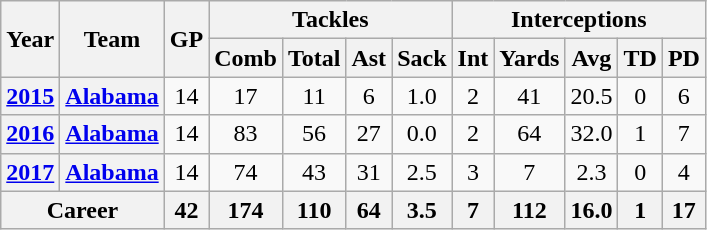<table class="wikitable" style="text-align:center;">
<tr>
<th rowspan="2">Year</th>
<th rowspan="2">Team</th>
<th rowspan="2">GP</th>
<th colspan="4">Tackles</th>
<th colspan="5">Interceptions</th>
</tr>
<tr>
<th>Comb</th>
<th>Total</th>
<th>Ast</th>
<th>Sack</th>
<th>Int</th>
<th>Yards</th>
<th>Avg</th>
<th>TD</th>
<th>PD</th>
</tr>
<tr>
<th><a href='#'>2015</a></th>
<th><a href='#'>Alabama</a></th>
<td>14</td>
<td>17</td>
<td>11</td>
<td>6</td>
<td>1.0</td>
<td>2</td>
<td>41</td>
<td>20.5</td>
<td>0</td>
<td>6</td>
</tr>
<tr>
<th><a href='#'>2016</a></th>
<th><a href='#'>Alabama</a></th>
<td>14</td>
<td>83</td>
<td>56</td>
<td>27</td>
<td>0.0</td>
<td>2</td>
<td>64</td>
<td>32.0</td>
<td>1</td>
<td>7</td>
</tr>
<tr>
<th><a href='#'>2017</a></th>
<th><a href='#'>Alabama</a></th>
<td>14</td>
<td>74</td>
<td>43</td>
<td>31</td>
<td>2.5</td>
<td>3</td>
<td>7</td>
<td>2.3</td>
<td>0</td>
<td>4</td>
</tr>
<tr>
<th colspan="2">Career</th>
<th>42</th>
<th>174</th>
<th>110</th>
<th>64</th>
<th>3.5</th>
<th>7</th>
<th>112</th>
<th>16.0</th>
<th>1</th>
<th>17</th>
</tr>
</table>
